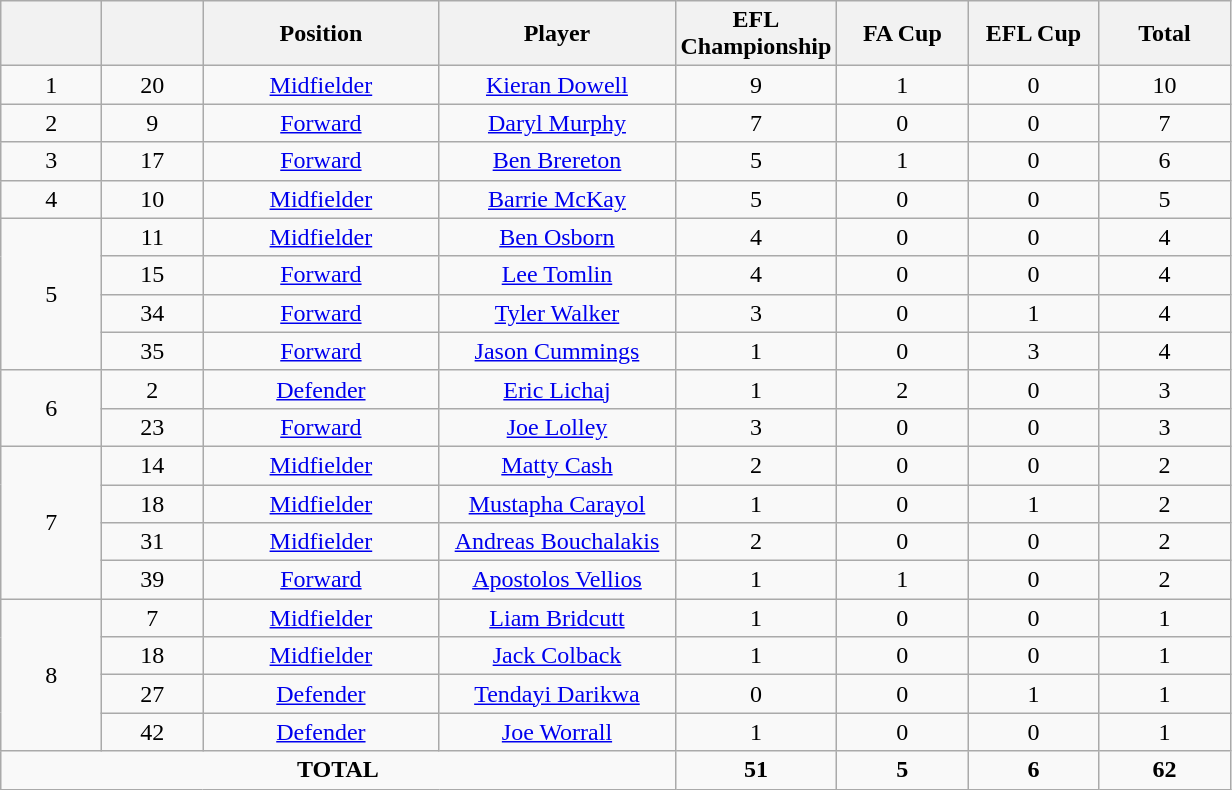<table class="wikitable" style="text-align: center">
<tr>
<th width=60></th>
<th width=60></th>
<th width=150>Position</th>
<th width=150>Player</th>
<th width=80>EFL Championship</th>
<th width=80>FA Cup</th>
<th width=80>EFL Cup</th>
<th width=80>Total</th>
</tr>
<tr>
<td rowspan="1">1</td>
<td>20</td>
<td><a href='#'>Midfielder</a></td>
<td><a href='#'>Kieran Dowell</a></td>
<td>9</td>
<td>1</td>
<td>0</td>
<td>10</td>
</tr>
<tr>
<td rowspan="1">2</td>
<td>9</td>
<td><a href='#'>Forward</a></td>
<td><a href='#'>Daryl Murphy</a></td>
<td>7</td>
<td>0</td>
<td>0</td>
<td>7</td>
</tr>
<tr>
<td rowspan="1">3</td>
<td>17</td>
<td><a href='#'>Forward</a></td>
<td><a href='#'>Ben Brereton</a></td>
<td>5</td>
<td>1</td>
<td>0</td>
<td>6</td>
</tr>
<tr>
<td rowspan="1">4</td>
<td>10</td>
<td><a href='#'>Midfielder</a></td>
<td><a href='#'>Barrie McKay</a></td>
<td>5</td>
<td>0</td>
<td>0</td>
<td>5</td>
</tr>
<tr>
<td rowspan="4">5</td>
<td>11</td>
<td><a href='#'>Midfielder</a></td>
<td><a href='#'>Ben Osborn</a></td>
<td>4</td>
<td>0</td>
<td>0</td>
<td>4</td>
</tr>
<tr>
<td>15</td>
<td><a href='#'>Forward</a></td>
<td><a href='#'>Lee Tomlin</a></td>
<td>4</td>
<td>0</td>
<td>0</td>
<td>4</td>
</tr>
<tr>
<td>34</td>
<td><a href='#'>Forward</a></td>
<td><a href='#'>Tyler Walker</a></td>
<td>3</td>
<td>0</td>
<td>1</td>
<td>4</td>
</tr>
<tr>
<td>35</td>
<td><a href='#'>Forward</a></td>
<td><a href='#'>Jason Cummings</a></td>
<td>1</td>
<td>0</td>
<td>3</td>
<td>4</td>
</tr>
<tr>
<td rowspan="2">6</td>
<td>2</td>
<td><a href='#'>Defender</a></td>
<td><a href='#'>Eric Lichaj</a></td>
<td>1</td>
<td>2</td>
<td>0</td>
<td>3</td>
</tr>
<tr>
<td>23</td>
<td><a href='#'>Forward</a></td>
<td><a href='#'>Joe Lolley</a></td>
<td>3</td>
<td>0</td>
<td>0</td>
<td>3</td>
</tr>
<tr>
<td rowspan="4">7</td>
<td>14</td>
<td><a href='#'>Midfielder</a></td>
<td><a href='#'>Matty Cash</a></td>
<td>2</td>
<td>0</td>
<td>0</td>
<td>2</td>
</tr>
<tr>
<td>18</td>
<td><a href='#'>Midfielder</a></td>
<td><a href='#'>Mustapha Carayol</a></td>
<td>1</td>
<td>0</td>
<td>1</td>
<td>2</td>
</tr>
<tr>
<td>31</td>
<td><a href='#'>Midfielder</a></td>
<td><a href='#'>Andreas Bouchalakis</a></td>
<td>2</td>
<td>0</td>
<td>0</td>
<td>2</td>
</tr>
<tr>
<td>39</td>
<td><a href='#'>Forward</a></td>
<td><a href='#'>Apostolos Vellios</a></td>
<td>1</td>
<td>1</td>
<td>0</td>
<td>2</td>
</tr>
<tr>
<td rowspan="4">8</td>
<td>7</td>
<td><a href='#'>Midfielder</a></td>
<td><a href='#'>Liam Bridcutt</a></td>
<td>1</td>
<td>0</td>
<td>0</td>
<td>1</td>
</tr>
<tr>
<td>18</td>
<td><a href='#'>Midfielder</a></td>
<td><a href='#'>Jack Colback</a></td>
<td>1</td>
<td>0</td>
<td>0</td>
<td>1</td>
</tr>
<tr>
<td>27</td>
<td><a href='#'>Defender</a></td>
<td><a href='#'>Tendayi Darikwa</a></td>
<td>0</td>
<td>0</td>
<td>1</td>
<td>1</td>
</tr>
<tr>
<td>42</td>
<td><a href='#'>Defender</a></td>
<td><a href='#'>Joe Worrall</a></td>
<td>1</td>
<td>0</td>
<td>0</td>
<td>1</td>
</tr>
<tr>
<td colspan="4"><strong>TOTAL</strong></td>
<td><strong>51</strong></td>
<td><strong>5</strong></td>
<td><strong>6</strong></td>
<td><strong>62</strong></td>
</tr>
</table>
